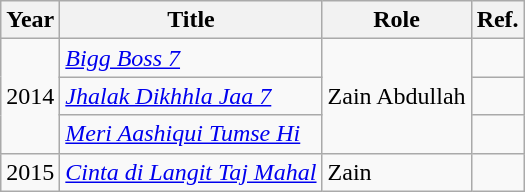<table class="wikitable">
<tr>
<th>Year</th>
<th>Title</th>
<th>Role</th>
<th>Ref.</th>
</tr>
<tr>
<td rowspan="3">2014</td>
<td><em><a href='#'>Bigg Boss 7</a></em></td>
<td rowspan="3">Zain Abdullah</td>
<td></td>
</tr>
<tr>
<td><em><a href='#'>Jhalak Dikhhla Jaa 7</a></em></td>
<td></td>
</tr>
<tr>
<td><em><a href='#'>Meri Aashiqui Tumse Hi</a></em></td>
<td></td>
</tr>
<tr>
<td>2015</td>
<td><em><a href='#'>Cinta di Langit Taj Mahal</a></em></td>
<td>Zain</td>
<td></td>
</tr>
</table>
